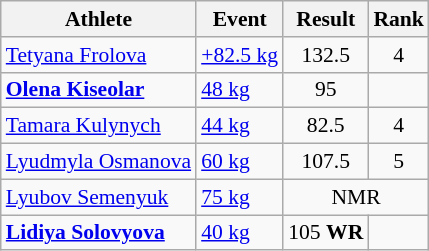<table class=wikitable style="font-size:90%">
<tr>
<th>Athlete</th>
<th>Event</th>
<th>Result</th>
<th>Rank</th>
</tr>
<tr>
<td><a href='#'>Tetyana Frolova</a></td>
<td><a href='#'>+82.5 kg</a></td>
<td style="text-align:center;">132.5</td>
<td style="text-align:center;">4</td>
</tr>
<tr>
<td><strong><a href='#'>Olena Kiseolar</a></strong></td>
<td><a href='#'>48 kg</a></td>
<td style="text-align:center;">95</td>
<td style="text-align:center;"></td>
</tr>
<tr>
<td><a href='#'>Tamara Kulynych</a></td>
<td><a href='#'>44 kg</a></td>
<td style="text-align:center;">82.5</td>
<td style="text-align:center;">4</td>
</tr>
<tr>
<td><a href='#'>Lyudmyla Osmanova</a></td>
<td><a href='#'>60 kg</a></td>
<td style="text-align:center;">107.5</td>
<td style="text-align:center;">5</td>
</tr>
<tr>
<td><a href='#'>Lyubov Semenyuk</a></td>
<td><a href='#'>75 kg</a></td>
<td style="text-align:center;" colspan="2">NMR</td>
</tr>
<tr>
<td><strong><a href='#'>Lidiya Solovyova</a></strong></td>
<td><a href='#'>40 kg</a></td>
<td style="text-align:center;">105 <strong>WR</strong></td>
<td style="text-align:center;"></td>
</tr>
</table>
